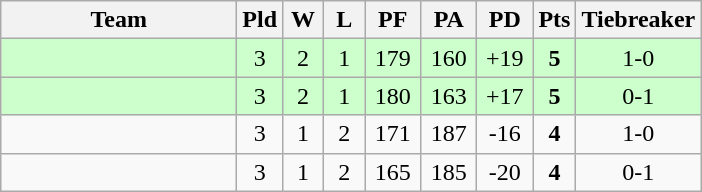<table class="wikitable" style="text-align:center;">
<tr>
<th width=150>Team</th>
<th width=20>Pld</th>
<th width=20>W</th>
<th width=20>L</th>
<th width=30>PF</th>
<th width=30>PA</th>
<th width=30>PD</th>
<th width=20>Pts</th>
<th width=50>Tiebreaker</th>
</tr>
<tr bgcolor="#ccffcc">
<td align="left"></td>
<td>3</td>
<td>2</td>
<td>1</td>
<td>179</td>
<td>160</td>
<td>+19</td>
<td><strong>5</strong></td>
<td>1-0</td>
</tr>
<tr bgcolor="#ccffcc">
<td align="left"></td>
<td>3</td>
<td>2</td>
<td>1</td>
<td>180</td>
<td>163</td>
<td>+17</td>
<td><strong>5</strong></td>
<td>0-1</td>
</tr>
<tr>
<td align="left"></td>
<td>3</td>
<td>1</td>
<td>2</td>
<td>171</td>
<td>187</td>
<td>-16</td>
<td><strong>4</strong></td>
<td>1-0</td>
</tr>
<tr>
<td align="left"></td>
<td>3</td>
<td>1</td>
<td>2</td>
<td>165</td>
<td>185</td>
<td>-20</td>
<td><strong>4</strong></td>
<td>0-1</td>
</tr>
</table>
